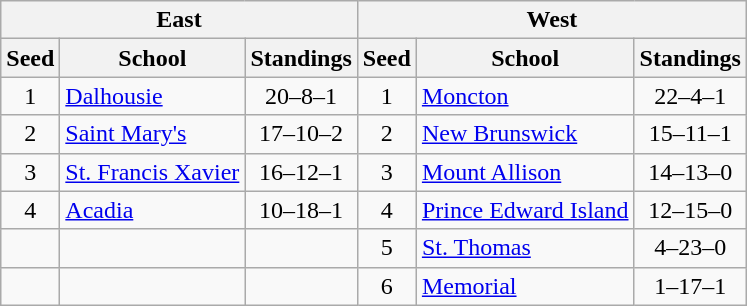<table class="wikitable">
<tr>
<th colspan=3>East</th>
<th colspan=3>West</th>
</tr>
<tr>
<th>Seed</th>
<th>School</th>
<th>Standings</th>
<th>Seed</th>
<th>School</th>
<th>Standings</th>
</tr>
<tr>
<td align=center>1</td>
<td><a href='#'>Dalhousie</a></td>
<td align=center>20–8–1</td>
<td align=center>1</td>
<td><a href='#'>Moncton</a></td>
<td align=center>22–4–1</td>
</tr>
<tr>
<td align=center>2</td>
<td><a href='#'>Saint Mary's</a></td>
<td align=center>17–10–2</td>
<td align=center>2</td>
<td><a href='#'>New Brunswick</a></td>
<td align=center>15–11–1</td>
</tr>
<tr>
<td align=center>3</td>
<td><a href='#'>St. Francis Xavier</a></td>
<td align=center>16–12–1</td>
<td align=center>3</td>
<td><a href='#'>Mount Allison</a></td>
<td align=center>14–13–0</td>
</tr>
<tr>
<td align=center>4</td>
<td><a href='#'>Acadia</a></td>
<td align=center>10–18–1</td>
<td align=center>4</td>
<td><a href='#'>Prince Edward Island</a></td>
<td align=center>12–15–0</td>
</tr>
<tr>
<td></td>
<td></td>
<td></td>
<td align=center>5</td>
<td><a href='#'>St. Thomas</a></td>
<td align=center>4–23–0</td>
</tr>
<tr>
<td></td>
<td></td>
<td></td>
<td align=center>6</td>
<td><a href='#'>Memorial</a></td>
<td align=center>1–17–1</td>
</tr>
</table>
